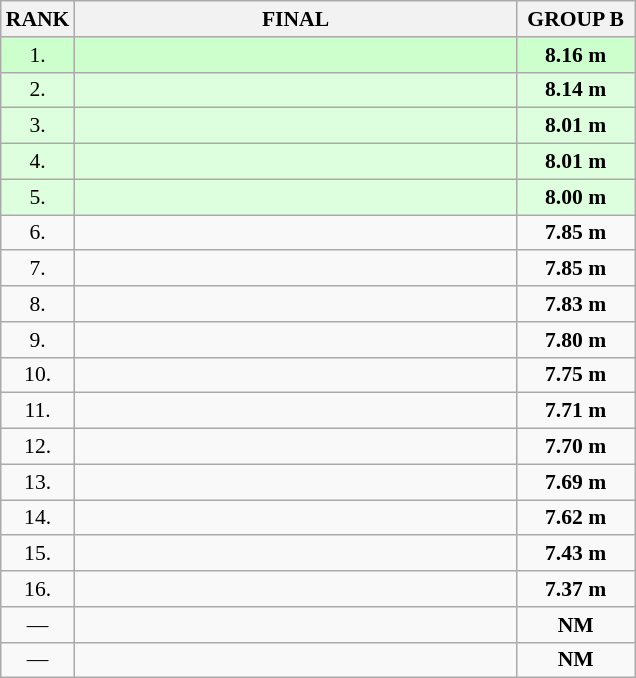<table class="wikitable" style="border-collapse: collapse; font-size: 90%;">
<tr>
<th>RANK</th>
<th style="width: 20em">FINAL</th>
<th style="width: 5em">GROUP B</th>
</tr>
<tr bgcolor=#CCFFCC>
<td align="center">1.</td>
<td></td>
<td align="center"><strong>8.16 m</strong></td>
</tr>
<tr bgcolor=#ddFFdd>
<td align="center">2.</td>
<td></td>
<td align="center"><strong>8.14 m</strong></td>
</tr>
<tr bgcolor=#ddFFdd>
<td align="center">3.</td>
<td></td>
<td align="center"><strong>8.01 m</strong></td>
</tr>
<tr bgcolor=#ddFFdd>
<td align="center">4.</td>
<td></td>
<td align="center"><strong>8.01 m</strong></td>
</tr>
<tr bgcolor=#ddFFdd>
<td align="center">5.</td>
<td></td>
<td align="center"><strong>8.00 m</strong></td>
</tr>
<tr>
<td align="center">6.</td>
<td></td>
<td align="center"><strong>7.85 m</strong></td>
</tr>
<tr>
<td align="center">7.</td>
<td></td>
<td align="center"><strong>7.85 m</strong></td>
</tr>
<tr>
<td align="center">8.</td>
<td></td>
<td align="center"><strong>7.83 m</strong></td>
</tr>
<tr>
<td align="center">9.</td>
<td></td>
<td align="center"><strong>7.80 m</strong></td>
</tr>
<tr>
<td align="center">10.</td>
<td></td>
<td align="center"><strong>7.75 m</strong></td>
</tr>
<tr>
<td align="center">11.</td>
<td></td>
<td align="center"><strong>7.71 m</strong></td>
</tr>
<tr>
<td align="center">12.</td>
<td></td>
<td align="center"><strong>7.70 m</strong></td>
</tr>
<tr>
<td align="center">13.</td>
<td></td>
<td align="center"><strong>7.69 m</strong></td>
</tr>
<tr>
<td align="center">14.</td>
<td></td>
<td align="center"><strong>7.62 m</strong></td>
</tr>
<tr>
<td align="center">15.</td>
<td></td>
<td align="center"><strong>7.43 m</strong></td>
</tr>
<tr>
<td align="center">16.</td>
<td></td>
<td align="center"><strong>7.37 m</strong></td>
</tr>
<tr>
<td align="center">—</td>
<td></td>
<td align="center"><strong>NM</strong></td>
</tr>
<tr>
<td align="center">—</td>
<td></td>
<td align="center"><strong>NM</strong></td>
</tr>
</table>
